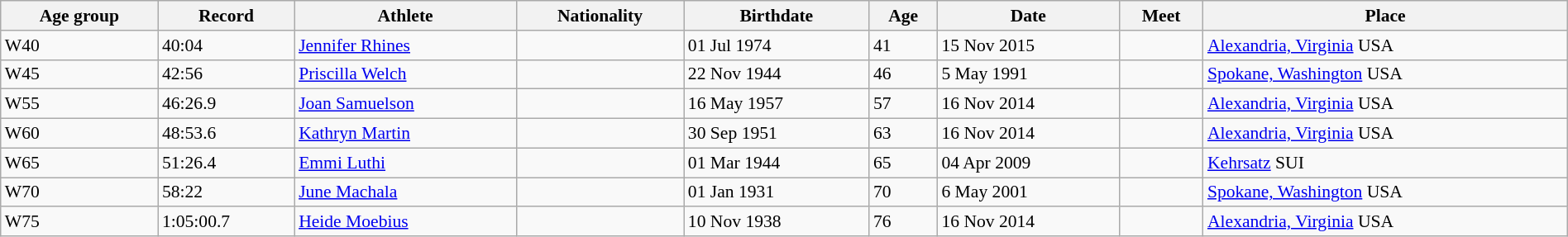<table class="wikitable" style="font-size:90%; width: 100%;">
<tr>
<th>Age group</th>
<th>Record</th>
<th>Athlete</th>
<th>Nationality</th>
<th>Birthdate</th>
<th>Age</th>
<th>Date</th>
<th>Meet</th>
<th>Place</th>
</tr>
<tr>
<td>W40</td>
<td>40:04</td>
<td><a href='#'>Jennifer Rhines</a></td>
<td></td>
<td>01 Jul 1974</td>
<td>41</td>
<td>15 Nov 2015</td>
<td></td>
<td><a href='#'>Alexandria, Virginia</a> USA</td>
</tr>
<tr>
<td>W45</td>
<td>42:56</td>
<td><a href='#'>Priscilla Welch</a></td>
<td></td>
<td>22 Nov 1944</td>
<td>46</td>
<td>5 May 1991</td>
<td></td>
<td><a href='#'>Spokane, Washington</a> USA<br></td>
</tr>
<tr>
<td>W55</td>
<td>46:26.9</td>
<td><a href='#'>Joan Samuelson</a></td>
<td></td>
<td>16 May 1957</td>
<td>57</td>
<td>16 Nov 2014</td>
<td></td>
<td><a href='#'>Alexandria, Virginia</a> USA</td>
</tr>
<tr>
<td>W60</td>
<td>48:53.6</td>
<td><a href='#'>Kathryn Martin</a></td>
<td></td>
<td>30 Sep 1951</td>
<td>63</td>
<td>16 Nov 2014</td>
<td></td>
<td><a href='#'>Alexandria, Virginia</a> USA</td>
</tr>
<tr>
<td>W65</td>
<td>51:26.4</td>
<td><a href='#'>Emmi Luthi</a></td>
<td></td>
<td>01 Mar 1944</td>
<td>65</td>
<td>04 Apr 2009</td>
<td></td>
<td><a href='#'>Kehrsatz</a> SUI</td>
</tr>
<tr>
<td>W70</td>
<td>58:22</td>
<td><a href='#'>June Machala</a></td>
<td></td>
<td>01 Jan 1931</td>
<td>70</td>
<td>6 May 2001</td>
<td></td>
<td><a href='#'>Spokane, Washington</a> USA</td>
</tr>
<tr>
<td>W75</td>
<td>1:05:00.7</td>
<td><a href='#'>Heide Moebius</a></td>
<td></td>
<td>10 Nov 1938</td>
<td>76</td>
<td>16 Nov 2014</td>
<td></td>
<td><a href='#'>Alexandria, Virginia</a> USA</td>
</tr>
</table>
